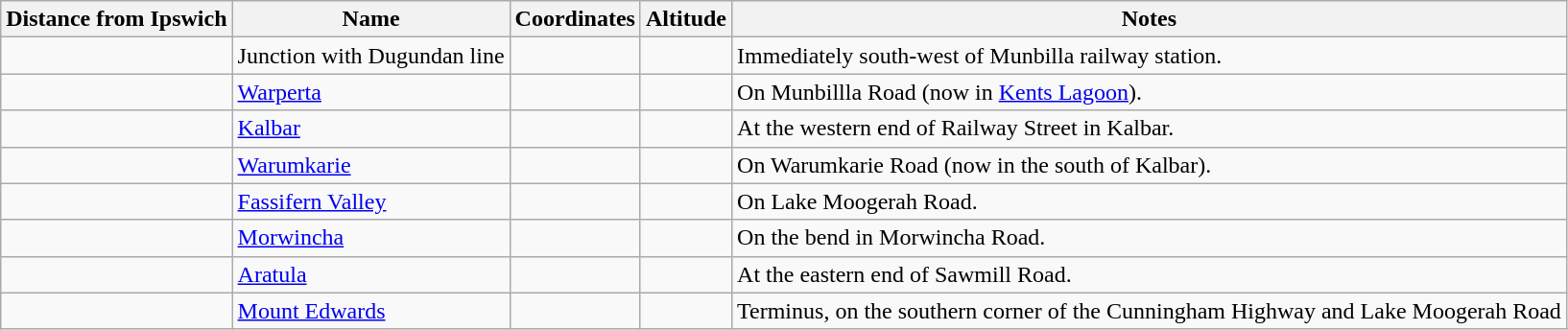<table class="wikitable">
<tr>
<th>Distance from Ipswich</th>
<th>Name</th>
<th>Coordinates</th>
<th>Altitude</th>
<th>Notes</th>
</tr>
<tr>
<td></td>
<td>Junction with Dugundan line</td>
<td></td>
<td></td>
<td>Immediately south-west of Munbilla railway station.</td>
</tr>
<tr>
<td></td>
<td><a href='#'>Warperta</a></td>
<td></td>
<td></td>
<td>On Munbillla Road (now in <a href='#'>Kents Lagoon</a>).</td>
</tr>
<tr>
<td></td>
<td><a href='#'>Kalbar</a></td>
<td></td>
<td></td>
<td>At the western end of Railway Street in Kalbar.</td>
</tr>
<tr>
<td></td>
<td><a href='#'>Warumkarie</a></td>
<td></td>
<td></td>
<td>On Warumkarie Road (now in the south of Kalbar).</td>
</tr>
<tr>
<td></td>
<td><a href='#'>Fassifern Valley</a></td>
<td></td>
<td></td>
<td>On Lake Moogerah Road.</td>
</tr>
<tr>
<td></td>
<td><a href='#'>Morwincha</a></td>
<td></td>
<td></td>
<td>On the bend in Morwincha Road.</td>
</tr>
<tr>
<td></td>
<td><a href='#'>Aratula</a></td>
<td></td>
<td></td>
<td>At the eastern end of Sawmill Road.</td>
</tr>
<tr>
<td></td>
<td><a href='#'>Mount Edwards</a></td>
<td></td>
<td></td>
<td>Terminus, on the southern corner of the Cunningham Highway and Lake Moogerah Road</td>
</tr>
</table>
